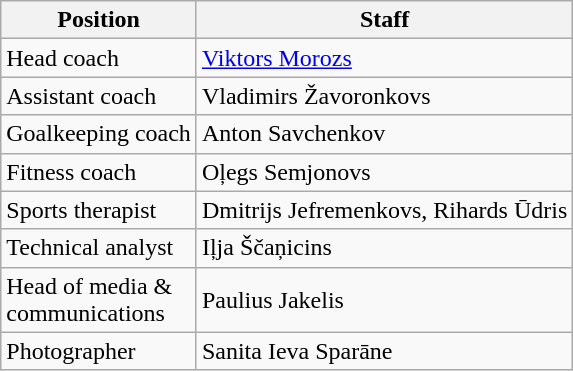<table class="wikitable">
<tr>
<th>Position</th>
<th>Staff</th>
</tr>
<tr>
<td>Head coach</td>
<td> <a href='#'>Viktors Morozs</a></td>
</tr>
<tr>
<td>Assistant coach</td>
<td> Vladimirs Žavoronkovs</td>
</tr>
<tr>
<td>Goalkeeping coach</td>
<td> Anton Savchenkov</td>
</tr>
<tr>
<td>Fitness coach</td>
<td> Oļegs Semjonovs</td>
</tr>
<tr>
<td>Sports therapist</td>
<td> Dmitrijs Jefremenkovs, Rihards Ūdris</td>
</tr>
<tr>
<td>Technical analyst</td>
<td> Iļja Ščaņicins</td>
</tr>
<tr>
<td>Head of media &<br>communications</td>
<td> Paulius Jakelis</td>
</tr>
<tr>
<td>Photographer</td>
<td> Sanita Ieva Sparāne</td>
</tr>
</table>
